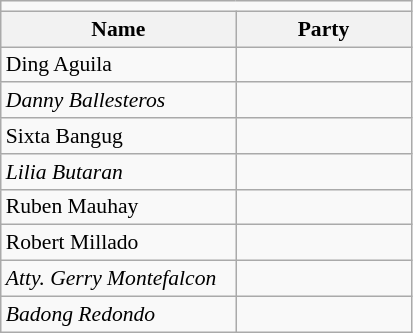<table class=wikitable style="font-size:90%">
<tr>
<td colspan=4 bgcolor=></td>
</tr>
<tr>
<th width=150px>Name</th>
<th colspan=2 width=110px>Party</th>
</tr>
<tr>
<td>Ding Aguila</td>
<td></td>
</tr>
<tr>
<td><em>Danny Ballesteros</em></td>
<td></td>
</tr>
<tr>
<td>Sixta Bangug</td>
<td></td>
</tr>
<tr>
<td><em>Lilia Butaran</em></td>
<td></td>
</tr>
<tr>
<td>Ruben Mauhay</td>
<td></td>
</tr>
<tr>
<td>Robert Millado</td>
<td></td>
</tr>
<tr>
<td><em>Atty. Gerry Montefalcon</em></td>
<td></td>
</tr>
<tr>
<td><em>Badong Redondo</em></td>
<td></td>
</tr>
</table>
